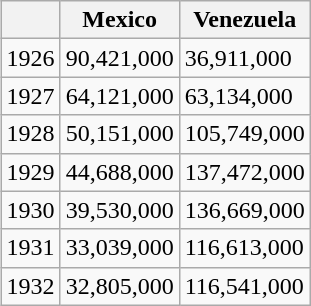<table class="wikitable defaultright" style="float:right">
<tr>
<th></th>
<th>Mexico</th>
<th>Venezuela</th>
</tr>
<tr>
<td>1926</td>
<td>90,421,000</td>
<td>36,911,000</td>
</tr>
<tr>
<td>1927</td>
<td>64,121,000</td>
<td>63,134,000</td>
</tr>
<tr>
<td>1928</td>
<td>50,151,000</td>
<td>105,749,000</td>
</tr>
<tr>
<td>1929</td>
<td>44,688,000</td>
<td>137,472,000</td>
</tr>
<tr>
<td>1930</td>
<td>39,530,000</td>
<td>136,669,000</td>
</tr>
<tr>
<td>1931</td>
<td>33,039,000</td>
<td>116,613,000</td>
</tr>
<tr>
<td>1932</td>
<td>32,805,000</td>
<td>116,541,000</td>
</tr>
</table>
